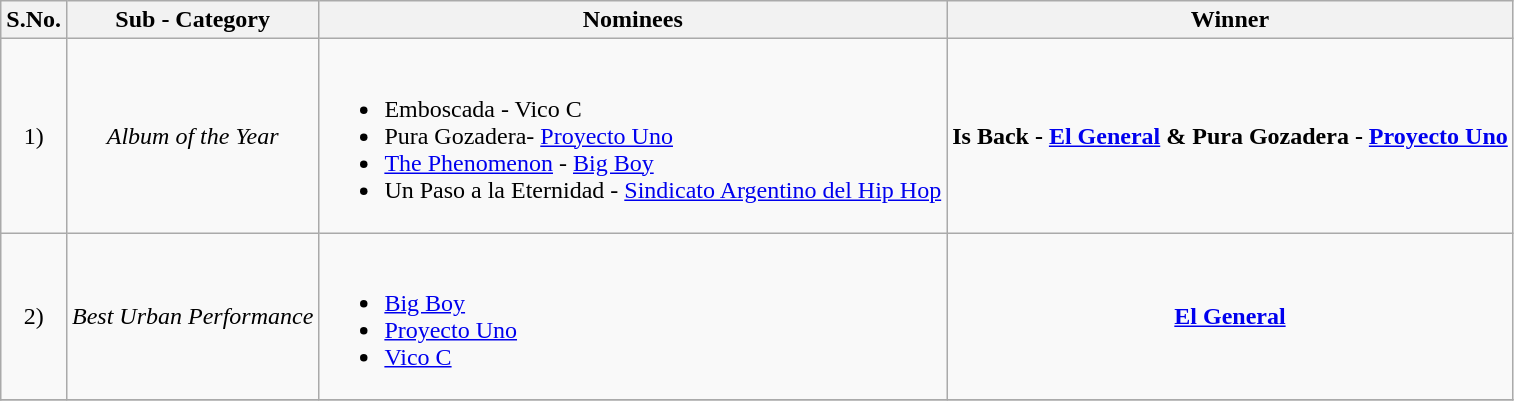<table class="wikitable">
<tr>
<th>S.No.</th>
<th>Sub - Category</th>
<th>Nominees</th>
<th>Winner</th>
</tr>
<tr>
<td align="center">1)</td>
<td rowspan="1" align="center"><em>Album of the Year</em></td>
<td><br><ul><li>Emboscada - Vico C</li><li>Pura Gozadera- <a href='#'>Proyecto Uno</a></li><li><a href='#'>The Phenomenon</a> - <a href='#'>Big Boy</a></li><li>Un Paso a la Eternidad - <a href='#'>Sindicato Argentino del Hip Hop</a></li></ul></td>
<td align="center"><strong>Is Back - <a href='#'>El General</a> & Pura Gozadera - <a href='#'>Proyecto Uno</a></strong></td>
</tr>
<tr>
<td align="center">2)</td>
<td rowspan="1" align="center"><em>Best Urban Performance</em></td>
<td><br><ul><li><a href='#'>Big Boy</a></li><li><a href='#'>Proyecto Uno</a></li><li><a href='#'>Vico C</a></li></ul></td>
<td align="center"><strong><a href='#'>El General</a></strong></td>
</tr>
<tr>
</tr>
</table>
